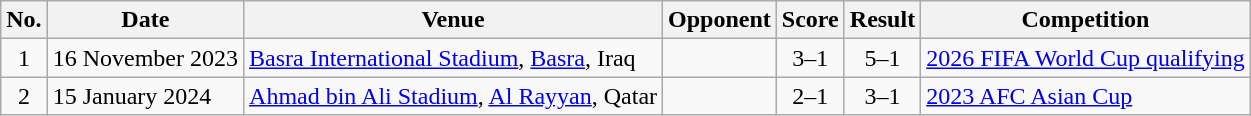<table class="wikitable sortable">
<tr>
<th scope="col">No.</th>
<th scope="col">Date</th>
<th scope="col">Venue</th>
<th scope="col">Opponent</th>
<th scope="col">Score</th>
<th scope="col">Result</th>
<th scope="col">Competition</th>
</tr>
<tr>
<td style="text-align:center">1</td>
<td>16 November 2023</td>
<td><a href='#'>Basra International Stadium</a>, <a href='#'>Basra</a>, Iraq</td>
<td></td>
<td style="text-align:center">3–1</td>
<td style="text-align:center">5–1</td>
<td><a href='#'>2026 FIFA World Cup qualifying</a></td>
</tr>
<tr>
<td style="text-align:center">2</td>
<td>15 January 2024</td>
<td><a href='#'>Ahmad bin Ali Stadium</a>, <a href='#'>Al Rayyan</a>, Qatar</td>
<td></td>
<td style="text-align:center">2–1</td>
<td style="text-align:center">3–1</td>
<td><a href='#'>2023 AFC Asian Cup</a></td>
</tr>
</table>
